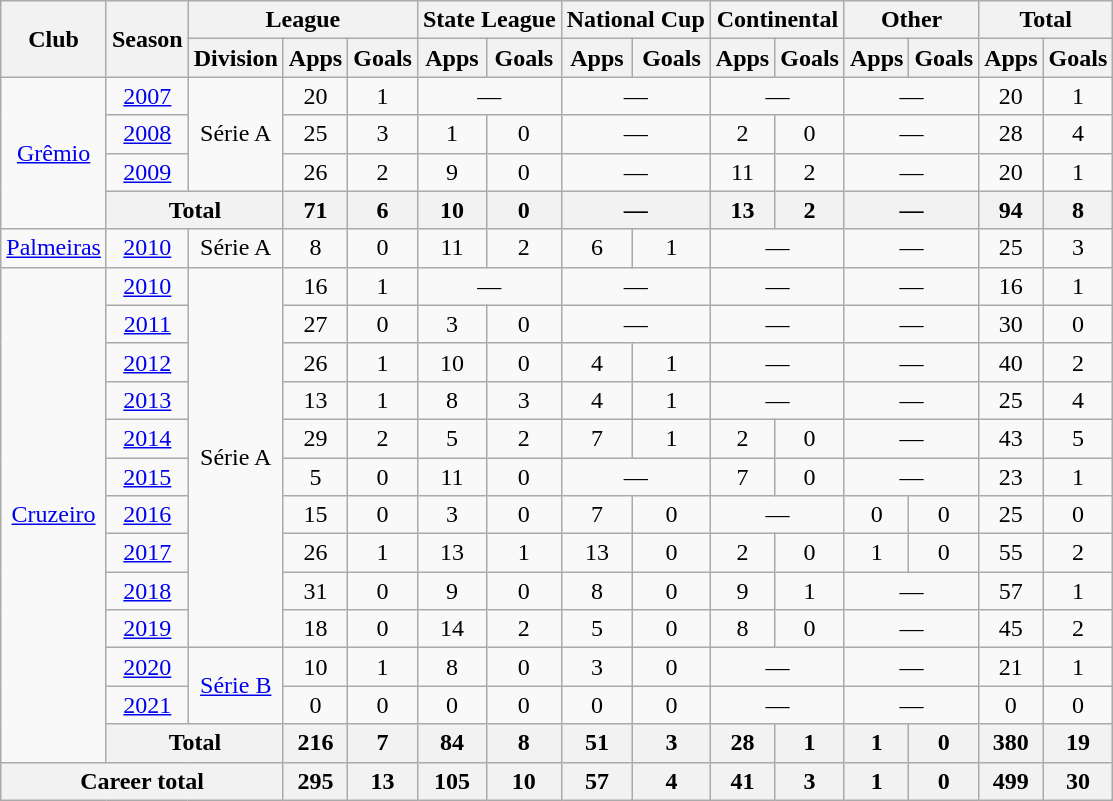<table class="wikitable" style="text-align: center;">
<tr>
<th rowspan="2">Club</th>
<th rowspan="2">Season</th>
<th colspan="3">League</th>
<th colspan="2">State League</th>
<th colspan="2">National Cup</th>
<th colspan="2">Continental</th>
<th colspan="2">Other</th>
<th colspan="2">Total</th>
</tr>
<tr>
<th>Division</th>
<th>Apps</th>
<th>Goals</th>
<th>Apps</th>
<th>Goals</th>
<th>Apps</th>
<th>Goals</th>
<th>Apps</th>
<th>Goals</th>
<th>Apps</th>
<th>Goals</th>
<th>Apps</th>
<th>Goals</th>
</tr>
<tr>
<td rowspan="4"><a href='#'>Grêmio</a></td>
<td><a href='#'>2007</a></td>
<td rowspan="3">Série A</td>
<td>20</td>
<td>1</td>
<td colspan="2">—</td>
<td colspan="2">—</td>
<td colspan="2">—</td>
<td colspan="2">—</td>
<td>20</td>
<td>1</td>
</tr>
<tr>
<td><a href='#'>2008</a></td>
<td>25</td>
<td>3</td>
<td>1</td>
<td>0</td>
<td colspan="2">—</td>
<td>2</td>
<td>0</td>
<td colspan="2">—</td>
<td>28</td>
<td>4</td>
</tr>
<tr>
<td><a href='#'>2009</a></td>
<td>26</td>
<td>2</td>
<td>9</td>
<td>0</td>
<td colspan="2">—</td>
<td>11</td>
<td>2</td>
<td colspan="2">—</td>
<td>20</td>
<td>1</td>
</tr>
<tr>
<th colspan="2">Total</th>
<th>71</th>
<th>6</th>
<th>10</th>
<th>0</th>
<th colspan="2">—</th>
<th>13</th>
<th>2</th>
<th colspan="2">—</th>
<th>94</th>
<th>8</th>
</tr>
<tr>
<td><a href='#'>Palmeiras</a></td>
<td><a href='#'>2010</a></td>
<td>Série A</td>
<td>8</td>
<td>0</td>
<td>11</td>
<td>2</td>
<td>6</td>
<td>1</td>
<td colspan="2">—</td>
<td colspan="2">—</td>
<td>25</td>
<td>3</td>
</tr>
<tr>
<td rowspan="13"><a href='#'>Cruzeiro</a></td>
<td><a href='#'>2010</a></td>
<td rowspan="10">Série A</td>
<td>16</td>
<td>1</td>
<td colspan="2">—</td>
<td colspan="2">—</td>
<td colspan="2">—</td>
<td colspan="2">—</td>
<td>16</td>
<td>1</td>
</tr>
<tr>
<td><a href='#'>2011</a></td>
<td>27</td>
<td>0</td>
<td>3</td>
<td>0</td>
<td colspan="2">—</td>
<td colspan="2">—</td>
<td colspan="2">—</td>
<td>30</td>
<td>0</td>
</tr>
<tr>
<td><a href='#'>2012</a></td>
<td>26</td>
<td>1</td>
<td>10</td>
<td>0</td>
<td>4</td>
<td>1</td>
<td colspan="2">—</td>
<td colspan="2">—</td>
<td>40</td>
<td>2</td>
</tr>
<tr>
<td><a href='#'>2013</a></td>
<td>13</td>
<td>1</td>
<td>8</td>
<td>3</td>
<td>4</td>
<td>1</td>
<td colspan="2">—</td>
<td colspan="2">—</td>
<td>25</td>
<td>4</td>
</tr>
<tr>
<td><a href='#'>2014</a></td>
<td>29</td>
<td>2</td>
<td>5</td>
<td>2</td>
<td>7</td>
<td>1</td>
<td>2</td>
<td>0</td>
<td colspan="2">—</td>
<td>43</td>
<td>5</td>
</tr>
<tr>
<td><a href='#'>2015</a></td>
<td>5</td>
<td>0</td>
<td>11</td>
<td>0</td>
<td colspan="2">—</td>
<td>7</td>
<td>0</td>
<td colspan="2">—</td>
<td>23</td>
<td>1</td>
</tr>
<tr>
<td><a href='#'>2016</a></td>
<td>15</td>
<td>0</td>
<td>3</td>
<td>0</td>
<td>7</td>
<td>0</td>
<td colspan="2">—</td>
<td>0</td>
<td>0</td>
<td>25</td>
<td>0</td>
</tr>
<tr>
<td><a href='#'>2017</a></td>
<td>26</td>
<td>1</td>
<td>13</td>
<td>1</td>
<td>13</td>
<td>0</td>
<td>2</td>
<td>0</td>
<td>1</td>
<td>0</td>
<td>55</td>
<td>2</td>
</tr>
<tr>
<td><a href='#'>2018</a></td>
<td>31</td>
<td>0</td>
<td>9</td>
<td>0</td>
<td>8</td>
<td>0</td>
<td>9</td>
<td>1</td>
<td colspan="2">—</td>
<td>57</td>
<td>1</td>
</tr>
<tr>
<td><a href='#'>2019</a></td>
<td>18</td>
<td>0</td>
<td>14</td>
<td>2</td>
<td>5</td>
<td>0</td>
<td>8</td>
<td>0</td>
<td colspan="2">—</td>
<td>45</td>
<td>2</td>
</tr>
<tr>
<td><a href='#'>2020</a></td>
<td rowspan="2"><a href='#'>Série B</a></td>
<td>10</td>
<td>1</td>
<td>8</td>
<td>0</td>
<td>3</td>
<td>0</td>
<td colspan="2">—</td>
<td colspan="2">—</td>
<td>21</td>
<td>1</td>
</tr>
<tr>
<td><a href='#'>2021</a></td>
<td>0</td>
<td>0</td>
<td>0</td>
<td>0</td>
<td>0</td>
<td>0</td>
<td colspan="2">—</td>
<td colspan="2">—</td>
<td>0</td>
<td>0</td>
</tr>
<tr>
<th colspan="2">Total</th>
<th>216</th>
<th>7</th>
<th>84</th>
<th>8</th>
<th>51</th>
<th>3</th>
<th>28</th>
<th>1</th>
<th>1</th>
<th>0</th>
<th>380</th>
<th>19</th>
</tr>
<tr>
<th colspan="3">Career total</th>
<th>295</th>
<th>13</th>
<th>105</th>
<th>10</th>
<th>57</th>
<th>4</th>
<th>41</th>
<th>3</th>
<th>1</th>
<th>0</th>
<th>499</th>
<th>30</th>
</tr>
</table>
